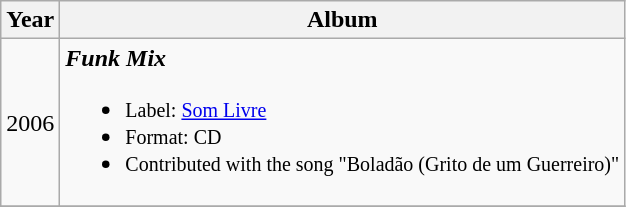<table class="wikitable">
<tr>
<th>Year</th>
<th>Album</th>
</tr>
<tr>
<td>2006</td>
<td><strong><em>Funk Mix</em></strong><br><ul><li><small>Label: <a href='#'>Som Livre</a></small></li><li><small>Format: CD</small></li><li><small>Contributed with the song "Boladão (Grito de um Guerreiro)"</small></li></ul></td>
</tr>
<tr>
</tr>
</table>
